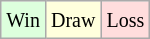<table class="wikitable">
<tr>
<td style="background-color: #ddffdd;"><small>Win</small></td>
<td style="background-color: #ffffdd;"><small>Draw</small></td>
<td style="background-color: #ffdddd;"><small>Loss</small></td>
</tr>
</table>
